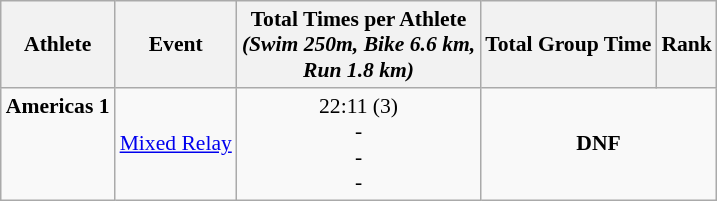<table class="wikitable" style="font-size:90%;">
<tr>
<th>Athlete</th>
<th>Event</th>
<th>Total Times per Athlete <br> <em>(Swim 250m, Bike 6.6 km, <br> Run 1.8 km)</em></th>
<th>Total Group Time</th>
<th>Rank</th>
</tr>
<tr align=center>
<td align=left><strong>Americas 1</strong><br><br><br><br></td>
<td align=left><a href='#'>Mixed Relay</a></td>
<td valign=bottom>22:11 (3)<br>-<br>-<br>-</td>
<td colspan=2><strong>DNF</strong></td>
</tr>
</table>
